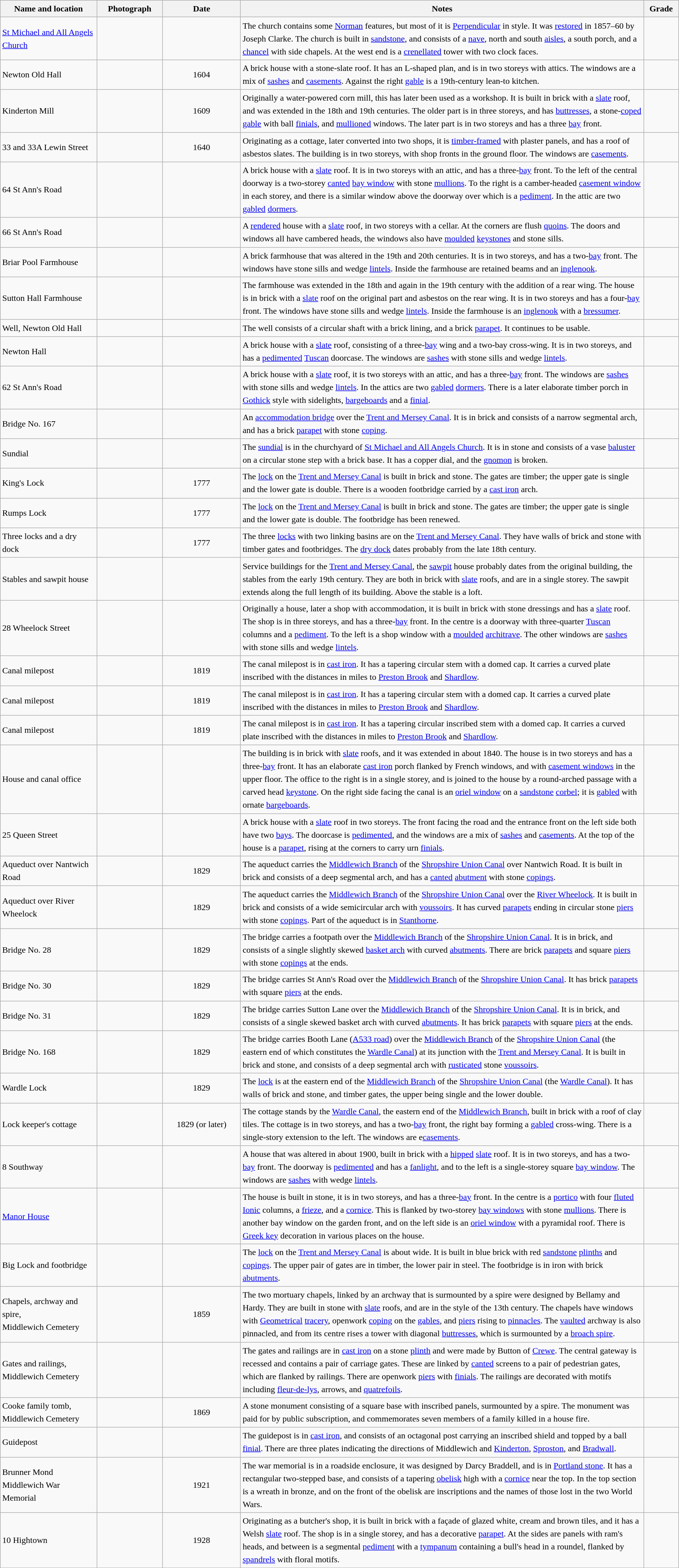<table class="wikitable sortable plainrowheaders" style="width:100%;border:0px;text-align:left;line-height:150%;">
<tr>
<th scope="col" style="width:150px">Name and location</th>
<th scope="col" style="width:100px" class="unsortable">Photograph</th>
<th scope="col" style="width:120px">Date</th>
<th scope="col" style="width:650px" class="unsortable">Notes</th>
<th scope="col" style="width:50px">Grade</th>
</tr>
<tr>
<td><a href='#'>St Michael and All Angels Church</a><br><small></small></td>
<td></td>
<td align="center"></td>
<td>The church contains some <a href='#'>Norman</a> features, but most of it is <a href='#'>Perpendicular</a> in style. It was <a href='#'>restored</a> in 1857–60 by Joseph Clarke. The church is built in <a href='#'>sandstone</a>, and consists of a <a href='#'>nave</a>, north and south <a href='#'>aisles</a>, a south porch, and a <a href='#'>chancel</a> with side chapels. At the west end is a <a href='#'>crenellated</a> tower with two clock faces.</td>
<td align="center" ></td>
</tr>
<tr>
<td>Newton Old Hall<br><small></small></td>
<td></td>
<td align="center">1604</td>
<td>A brick house with a stone-slate roof. It has an L-shaped plan, and is in two storeys with attics. The windows are a mix of <a href='#'>sashes</a> and <a href='#'>casements</a>. Against the right <a href='#'>gable</a> is a 19th-century lean-to kitchen.</td>
<td align="center" ></td>
</tr>
<tr>
<td>Kinderton Mill<br><small></small></td>
<td></td>
<td align="center">1609</td>
<td>Originally a water-powered corn mill, this has later been used as a workshop. It is built in brick with a <a href='#'>slate</a> roof, and was extended in the 18th and 19th centuries. The older part is in three storeys, and has <a href='#'>buttresses</a>, a stone-<a href='#'>coped</a> <a href='#'>gable</a> with ball <a href='#'>finials</a>, and <a href='#'>mullioned</a> windows. The later part is in two storeys and has a three <a href='#'>bay</a> front.</td>
<td align="center" ></td>
</tr>
<tr>
<td>33 and 33A Lewin Street<br><small></small></td>
<td></td>
<td align="center">1640</td>
<td>Originating as a cottage, later converted into two shops, it is <a href='#'>timber-framed</a> with plaster panels, and has a roof of asbestos slates. The building is in two storeys, with shop fronts in the ground floor. The windows are <a href='#'>casements</a>.</td>
<td align="center" ></td>
</tr>
<tr>
<td>64 St Ann's Road<br><small></small></td>
<td></td>
<td align="center"></td>
<td>A brick house with a <a href='#'>slate</a> roof. It is in two storeys with an attic, and has a three-<a href='#'>bay</a> front. To the left of the central doorway is a two-storey <a href='#'>canted</a> <a href='#'>bay window</a> with stone <a href='#'>mullions</a>. To the right is a camber-headed <a href='#'>casement window</a> in each storey, and there is a similar window above the doorway over which is a <a href='#'>pediment</a>. In the attic are two <a href='#'>gabled</a> <a href='#'>dormers</a>.</td>
<td align="center" ></td>
</tr>
<tr>
<td>66 St Ann's Road<br><small></small></td>
<td></td>
<td align="center"></td>
<td>A <a href='#'>rendered</a> house with a <a href='#'>slate</a> roof, in two storeys with a cellar. At the corners are flush <a href='#'>quoins</a>. The doors and windows all have cambered heads, the windows also have <a href='#'>moulded</a> <a href='#'>keystones</a> and stone sills.</td>
<td align="center" ></td>
</tr>
<tr>
<td>Briar Pool Farmhouse<br><small></small></td>
<td></td>
<td align="center"></td>
<td>A brick farmhouse that was altered in the 19th and 20th centuries. It is in two storeys, and has a two-<a href='#'>bay</a> front. The windows have stone sills and wedge <a href='#'>lintels</a>. Inside the farmhouse are retained beams and an <a href='#'>inglenook</a>.</td>
<td align="center" ></td>
</tr>
<tr>
<td>Sutton Hall Farmhouse<br><small></small></td>
<td></td>
<td align="center"></td>
<td>The farmhouse was extended in the 18th and again in the 19th century with the addition of a rear wing. The house is in brick with a <a href='#'>slate</a> roof on the original part and asbestos on the rear wing. It is in two storeys and has a four-<a href='#'>bay</a> front. The windows have stone sills and wedge <a href='#'>lintels</a>. Inside the farmhouse is an <a href='#'>inglenook</a> with a <a href='#'>bressumer</a>.</td>
<td align="center" ></td>
</tr>
<tr>
<td>Well, Newton Old Hall<br><small></small></td>
<td></td>
<td align="center"></td>
<td>The well consists of a circular shaft with a brick lining, and a brick <a href='#'>parapet</a>. It continues to be usable.</td>
<td align="center" ></td>
</tr>
<tr>
<td>Newton Hall<br><small></small></td>
<td></td>
<td align="center"></td>
<td>A brick house with a <a href='#'>slate</a> roof, consisting of a three-<a href='#'>bay</a> wing and a two-bay cross-wing. It is in two storeys, and has a <a href='#'>pedimented</a> <a href='#'>Tuscan</a> doorcase. The windows are <a href='#'>sashes</a> with stone sills and wedge <a href='#'>lintels</a>.</td>
<td align="center" ></td>
</tr>
<tr>
<td>62 St Ann's Road<br><small></small></td>
<td></td>
<td align="center"></td>
<td>A brick house with a <a href='#'>slate</a> roof, it is two storeys with an attic, and has a three-<a href='#'>bay</a> front. The windows are <a href='#'>sashes</a> with stone sills and wedge <a href='#'>lintels</a>. In the attics are two <a href='#'>gabled</a> <a href='#'>dormers</a>. There is a later elaborate timber porch in <a href='#'>Gothick</a> style with sidelights, <a href='#'>bargeboards</a> and a <a href='#'>finial</a>.</td>
<td align="center" ></td>
</tr>
<tr>
<td>Bridge No. 167<br><small></small></td>
<td></td>
<td align="center"></td>
<td>An <a href='#'>accommodation bridge</a> over the <a href='#'>Trent and Mersey Canal</a>. It is in brick and consists of a narrow segmental arch, and has a brick <a href='#'>parapet</a> with stone <a href='#'>coping</a>.</td>
<td align="center" ></td>
</tr>
<tr>
<td>Sundial<br><small></small></td>
<td></td>
<td align="center"></td>
<td>The <a href='#'>sundial</a> is in the churchyard of <a href='#'>St Michael and All Angels Church</a>. It is in stone and consists of a vase <a href='#'>baluster</a> on a circular stone step with a brick base. It has a copper dial, and the <a href='#'>gnomon</a> is broken.</td>
<td align="center" ></td>
</tr>
<tr>
<td>King's Lock<br><small></small></td>
<td></td>
<td align="center">1777</td>
<td>The <a href='#'>lock</a> on the <a href='#'>Trent and Mersey Canal</a> is built in brick and stone. The gates are timber; the upper gate is single and the lower gate is double. There is a wooden footbridge carried by a <a href='#'>cast iron</a> arch.</td>
<td align="center" ></td>
</tr>
<tr>
<td>Rumps Lock<br><small></small></td>
<td></td>
<td align="center">1777</td>
<td>The <a href='#'>lock</a> on the <a href='#'>Trent and Mersey Canal</a> is built in brick and stone. The gates are timber; the upper gate is single and the lower gate is double. The footbridge has been renewed.</td>
<td align="center" ></td>
</tr>
<tr>
<td>Three locks and a dry dock<br><small></small></td>
<td></td>
<td align="center">1777</td>
<td>The three <a href='#'>locks</a> with two linking basins are on the <a href='#'>Trent and Mersey Canal</a>. They have walls of brick and stone with timber gates and footbridges. The <a href='#'>dry dock</a> dates probably from the late 18th century.</td>
<td align="center" ></td>
</tr>
<tr>
<td>Stables and sawpit house<br><small></small></td>
<td></td>
<td align="center"></td>
<td>Service buildings for the <a href='#'>Trent and Mersey Canal</a>, the <a href='#'>sawpit</a> house probably dates from the original building, the stables from the early 19th century. They are both in brick with <a href='#'>slate</a> roofs, and are in a single storey. The sawpit extends along the full length of its building. Above the stable is a loft.</td>
<td align="center" ></td>
</tr>
<tr>
<td>28 Wheelock Street<br><small></small></td>
<td></td>
<td align="center"></td>
<td>Originally a house, later a shop with accommodation, it is built in brick with stone dressings and has a <a href='#'>slate</a> roof. The shop is in three storeys, and has a three-<a href='#'>bay</a> front. In the centre is a doorway with three-quarter <a href='#'>Tuscan</a> columns and a <a href='#'>pediment</a>. To the left is a shop window with a <a href='#'>moulded</a> <a href='#'>architrave</a>. The other windows are <a href='#'>sashes</a> with stone sills and wedge <a href='#'>lintels</a>.</td>
<td align="center" ></td>
</tr>
<tr>
<td>Canal milepost<br><small></small></td>
<td></td>
<td align="center">1819</td>
<td>The canal milepost is in <a href='#'>cast iron</a>. It has a tapering circular stem with a domed cap. It carries a curved plate inscribed with the distances in miles to <a href='#'>Preston Brook</a> and <a href='#'>Shardlow</a>.</td>
<td align="center" ></td>
</tr>
<tr>
<td>Canal milepost<br><small></small></td>
<td></td>
<td align="center">1819</td>
<td>The canal milepost is in <a href='#'>cast iron</a>. It has a tapering circular stem with a domed cap. It carries a curved plate inscribed with the distances in miles to <a href='#'>Preston Brook</a> and <a href='#'>Shardlow</a>.</td>
<td align="center" ></td>
</tr>
<tr>
<td>Canal milepost<br><small></small></td>
<td></td>
<td align="center">1819</td>
<td>The canal milepost is in <a href='#'>cast iron</a>. It has a tapering circular inscribed stem with a domed cap. It carries a curved plate inscribed with the distances in miles to <a href='#'>Preston Brook</a> and <a href='#'>Shardlow</a>.</td>
<td align="center" ></td>
</tr>
<tr>
<td>House and canal office<br><small></small></td>
<td></td>
<td align="center"></td>
<td>The building is in brick with <a href='#'>slate</a> roofs, and it was extended in about 1840. The house is in two storeys and has a three-<a href='#'>bay</a> front. It has an elaborate <a href='#'>cast iron</a> porch flanked by French windows, and with <a href='#'>casement windows</a> in the upper floor. The office to the right is in a single storey, and is joined to the house by a round-arched passage with a carved head <a href='#'>keystone</a>. On the right side facing the canal is an <a href='#'>oriel window</a> on a <a href='#'>sandstone</a> <a href='#'>corbel</a>; it is <a href='#'>gabled</a> with ornate <a href='#'>bargeboards</a>.</td>
<td align="center" ></td>
</tr>
<tr>
<td>25 Queen Street<br><small></small></td>
<td></td>
<td align="center"></td>
<td>A brick house with a <a href='#'>slate</a> roof in two storeys. The front facing the road and the entrance front on the left side both have two <a href='#'>bays</a>. The doorcase is <a href='#'>pedimented</a>, and the windows are a mix of <a href='#'>sashes</a> and <a href='#'>casements</a>. At the top of the house is a <a href='#'>parapet</a>, rising at the corners to carry urn <a href='#'>finials</a>.</td>
<td align="center" ></td>
</tr>
<tr>
<td>Aqueduct over Nantwich Road<br><small></small></td>
<td></td>
<td align="center">1829</td>
<td>The aqueduct carries the <a href='#'>Middlewich Branch</a> of the <a href='#'>Shropshire Union Canal</a> over Nantwich Road. It is built in brick and consists of a deep segmental arch, and has a <a href='#'>canted</a> <a href='#'>abutment</a> with stone <a href='#'>copings</a>.</td>
<td align="center" ></td>
</tr>
<tr>
<td>Aqueduct over River Wheelock<br><small></small></td>
<td></td>
<td align="center">1829</td>
<td>The aqueduct carries the <a href='#'>Middlewich Branch</a> of the <a href='#'>Shropshire Union Canal</a> over the <a href='#'>River Wheelock</a>. It is built in brick and consists of a wide semicircular arch with <a href='#'>voussoirs</a>. It has curved <a href='#'>parapets</a> ending in circular stone <a href='#'>piers</a> with stone <a href='#'>copings</a>. Part of the aqueduct is in <a href='#'>Stanthorne</a>.</td>
<td align="center" ></td>
</tr>
<tr>
<td>Bridge No. 28<br><small></small></td>
<td></td>
<td align="center">1829</td>
<td>The bridge carries a footpath over the <a href='#'>Middlewich Branch</a> of the <a href='#'>Shropshire Union Canal</a>. It is in brick, and consists of a single slightly skewed <a href='#'>basket arch</a> with curved <a href='#'>abutments</a>. There are brick <a href='#'>parapets</a> and square <a href='#'>piers</a> with stone <a href='#'>copings</a> at the ends.</td>
<td align="center" ></td>
</tr>
<tr>
<td>Bridge No. 30<br><small></small></td>
<td></td>
<td align="center">1829</td>
<td>The bridge carries St Ann's Road over the <a href='#'>Middlewich Branch</a> of the <a href='#'>Shropshire Union Canal</a>. It has brick <a href='#'>parapets</a> with square <a href='#'>piers</a> at the ends.</td>
<td align="center" ></td>
</tr>
<tr>
<td>Bridge No. 31<br><small></small></td>
<td></td>
<td align="center">1829</td>
<td>The bridge carries Sutton Lane over the <a href='#'>Middlewich Branch</a> of the <a href='#'>Shropshire Union Canal</a>. It is in brick, and consists of a single skewed basket arch with curved <a href='#'>abutments</a>. It has brick <a href='#'>parapets</a> with square <a href='#'>piers</a> at the ends.</td>
<td align="center" ></td>
</tr>
<tr>
<td>Bridge No. 168<br><small></small></td>
<td></td>
<td align="center">1829</td>
<td>The bridge carries Booth Lane (<a href='#'>A533 road</a>) over the <a href='#'>Middlewich Branch</a> of the <a href='#'>Shropshire Union Canal</a> (the eastern end of which constitutes the <a href='#'>Wardle Canal</a>) at its junction with the <a href='#'>Trent and Mersey Canal</a>. It is built in brick and stone, and consists of a deep segmental arch with <a href='#'>rusticated</a> stone <a href='#'>voussoirs</a>.</td>
<td align="center" ></td>
</tr>
<tr>
<td>Wardle Lock<br><small></small></td>
<td></td>
<td align="center">1829</td>
<td>The <a href='#'>lock</a> is at the eastern end of the <a href='#'>Middlewich Branch</a> of the <a href='#'>Shropshire Union Canal</a> (the <a href='#'>Wardle Canal</a>). It has walls of brick and stone, and timber gates, the upper being single and the lower double.</td>
<td align="center" ></td>
</tr>
<tr>
<td>Lock keeper's cottage<br><small></small></td>
<td></td>
<td align="center">1829 (or later)</td>
<td>The cottage stands by the <a href='#'>Wardle Canal</a>, the eastern end of the <a href='#'>Middlewich Branch</a>, built in brick with a roof of clay tiles. The cottage is in two storeys, and has a two-<a href='#'>bay</a> front, the right bay forming a <a href='#'>gabled</a> cross-wing. There is a single-story extension to the left. The windows are e<a href='#'>casements</a>.</td>
<td align="center" ></td>
</tr>
<tr>
<td>8 Southway<br><small></small></td>
<td></td>
<td align="center"></td>
<td>A house that was altered in about 1900, built in brick with a <a href='#'>hipped</a> <a href='#'>slate</a> roof. It is in two storeys, and has a two-<a href='#'>bay</a> front. The doorway is <a href='#'>pedimented</a> and has a <a href='#'>fanlight</a>, and to the left is a single-storey square <a href='#'>bay window</a>. The windows are <a href='#'>sashes</a> with wedge <a href='#'>lintels</a>.</td>
<td align="center" ></td>
</tr>
<tr>
<td><a href='#'>Manor House</a><br><small></small></td>
<td></td>
<td align="center"></td>
<td>The house is built in stone, it is in two storeys, and has a three-<a href='#'>bay</a> front. In the centre is a <a href='#'>portico</a> with four <a href='#'>fluted</a> <a href='#'>Ionic</a> columns, a <a href='#'>frieze</a>, and a <a href='#'>cornice</a>. This is flanked by two-storey <a href='#'>bay windows</a> with stone <a href='#'>mullions</a>. There is another bay window on the garden front, and on the left side is an <a href='#'>oriel window</a> with a pyramidal roof. There is <a href='#'>Greek key</a> decoration in various places on the house.</td>
<td align="center" ></td>
</tr>
<tr>
<td>Big Lock and footbridge<br><small></small></td>
<td></td>
<td align="center"></td>
<td>The <a href='#'>lock</a> on the <a href='#'>Trent and Mersey Canal</a> is about  wide. It is built in blue brick with red <a href='#'>sandstone</a> <a href='#'>plinths</a> and <a href='#'>copings</a>. The upper pair of gates are in timber, the lower pair in steel. The footbridge is in iron with brick <a href='#'>abutments</a>.</td>
<td align="center" ></td>
</tr>
<tr>
<td>Chapels, archway and spire,<br>Middlewich Cemetery<br><small></small></td>
<td></td>
<td align="center">1859</td>
<td>The two mortuary chapels, linked by an archway that is surmounted by a spire were designed by Bellamy and Hardy. They are built in stone with <a href='#'>slate</a> roofs, and are in the style of the 13th century. The chapels have windows with <a href='#'>Geometrical</a> <a href='#'>tracery</a>, openwork <a href='#'>coping</a> on the <a href='#'>gables</a>, and <a href='#'>piers</a> rising to <a href='#'>pinnacles</a>. The <a href='#'>vaulted</a> archway is also pinnacled, and from its centre rises a tower with diagonal <a href='#'>buttresses</a>, which is surmounted by a <a href='#'>broach spire</a>.</td>
<td align="center" ></td>
</tr>
<tr>
<td>Gates and railings,<br>Middlewich Cemetery<br><small></small></td>
<td></td>
<td align="center"></td>
<td>The gates and railings are in <a href='#'>cast iron</a> on a stone <a href='#'>plinth</a> and were made by Button of <a href='#'>Crewe</a>. The central gateway is recessed and contains a pair of carriage gates. These are linked by <a href='#'>canted</a> screens to a pair of pedestrian gates, which are flanked by railings. There are openwork <a href='#'>piers</a> with <a href='#'>finials</a>. The railings are decorated with motifs including <a href='#'>fleur-de-lys</a>, arrows, and <a href='#'>quatrefoils</a>.</td>
<td align="center" ></td>
</tr>
<tr>
<td>Cooke family tomb,<br>Middlewich Cemetery<br><small></small></td>
<td></td>
<td align="center">1869</td>
<td>A stone monument consisting of a square base with inscribed panels, surmounted by a spire. The monument was paid for by public subscription, and commemorates seven members of a family killed in a house fire.</td>
<td align="center" ></td>
</tr>
<tr>
<td>Guidepost<br><small></small></td>
<td></td>
<td align="center"></td>
<td>The guidepost is in <a href='#'>cast iron</a>, and consists of an octagonal post carrying an inscribed shield and topped by a ball <a href='#'>finial</a>. There are three plates indicating the directions of Middlewich and <a href='#'>Kinderton</a>, <a href='#'>Sproston</a>, and <a href='#'>Bradwall</a>.</td>
<td align="center" ></td>
</tr>
<tr>
<td>Brunner Mond Middlewich War Memorial<br><small></small></td>
<td></td>
<td align="center">1921</td>
<td>The war memorial is in a roadside enclosure, it was designed by Darcy Braddell, and is in <a href='#'>Portland stone</a>. It has a rectangular two-stepped base, and consists of a tapering <a href='#'>obelisk</a>  high with a <a href='#'>cornice</a> near the top. In the top section is a wreath in bronze, and on the front of the obelisk are inscriptions and the names of those lost in the two World Wars.</td>
<td align="center" ></td>
</tr>
<tr>
<td>10 Hightown<br><small></small></td>
<td></td>
<td align="center">1928</td>
<td>Originating as a butcher's shop, it is built in brick with a façade of glazed white, cream and brown tiles, and it has a Welsh <a href='#'>slate</a> roof. The shop is in a single storey, and has a decorative <a href='#'>parapet</a>. At the sides are panels with ram's heads, and between is a segmental <a href='#'>pediment</a> with a <a href='#'>tympanum</a> containing a bull's head in a roundel, flanked by <a href='#'>spandrels</a> with floral motifs.</td>
<td align="center" ></td>
</tr>
<tr>
</tr>
</table>
